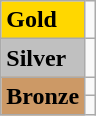<table class="wikitable">
<tr>
<td bgcolor="gold"><strong>Gold</strong></td>
<td></td>
</tr>
<tr>
<td bgcolor="silver"><strong>Silver</strong></td>
<td></td>
</tr>
<tr>
<td rowspan="2" bgcolor="#cc9966"><strong>Bronze</strong></td>
<td></td>
</tr>
<tr>
<td></td>
</tr>
</table>
